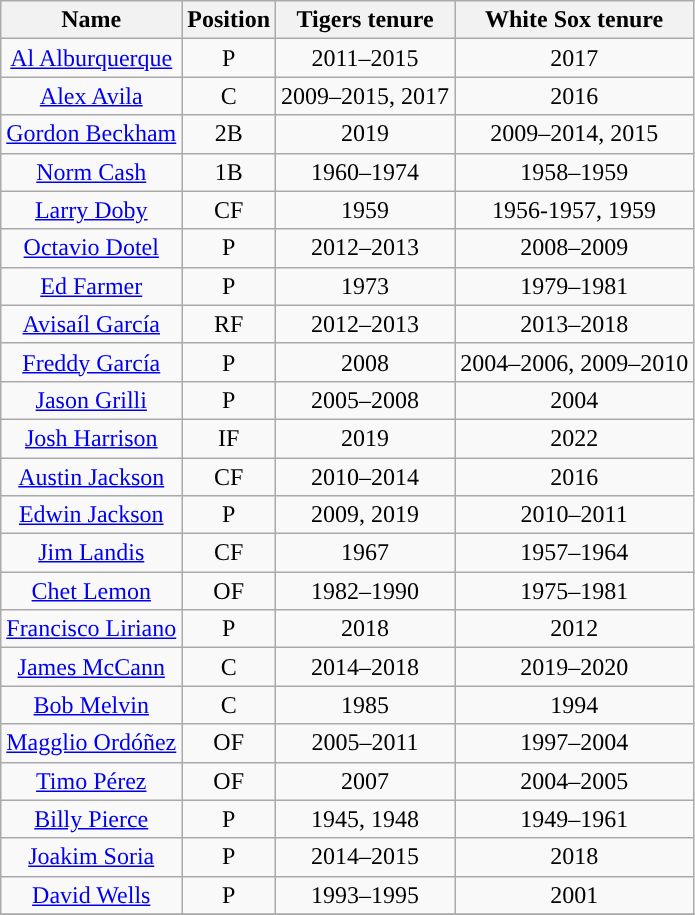<table class="wikitable" style="text-align:center">
<tr>
<th>Name</th>
<th>Position</th>
<th>Tigers tenure</th>
<th>White Sox tenure</th>
</tr>
<tr>
<td><a href='#'>Al Alburquerque</a></td>
<td>P</td>
<td>2011–2015</td>
<td>2017</td>
</tr>
<tr>
<td><a href='#'>Alex Avila</a></td>
<td>C</td>
<td>2009–2015, 2017</td>
<td>2016</td>
</tr>
<tr>
<td><a href='#'>Gordon Beckham</a></td>
<td>2B</td>
<td>2019</td>
<td>2009–2014, 2015</td>
</tr>
<tr>
<td><a href='#'>Norm Cash</a></td>
<td>1B</td>
<td>1960–1974</td>
<td>1958–1959</td>
</tr>
<tr>
<td><a href='#'>Larry Doby</a></td>
<td>CF</td>
<td>1959</td>
<td>1956-1957, 1959</td>
</tr>
<tr>
<td><a href='#'>Octavio Dotel</a></td>
<td>P</td>
<td>2012–2013</td>
<td>2008–2009</td>
</tr>
<tr>
<td><a href='#'>Ed Farmer</a></td>
<td>P</td>
<td>1973</td>
<td>1979–1981</td>
</tr>
<tr>
<td><a href='#'>Avisaíl García</a></td>
<td>RF</td>
<td>2012–2013</td>
<td>2013–2018</td>
</tr>
<tr>
<td><a href='#'>Freddy García</a></td>
<td>P</td>
<td>2008</td>
<td>2004–2006, 2009–2010</td>
</tr>
<tr>
<td><a href='#'>Jason Grilli</a></td>
<td>P</td>
<td>2005–2008</td>
<td>2004</td>
</tr>
<tr>
<td><a href='#'>Josh Harrison</a></td>
<td>IF</td>
<td>2019</td>
<td>2022</td>
</tr>
<tr>
<td><a href='#'>Austin Jackson</a></td>
<td>CF</td>
<td>2010–2014</td>
<td>2016</td>
</tr>
<tr>
<td><a href='#'>Edwin Jackson</a></td>
<td>P</td>
<td>2009, 2019</td>
<td>2010–2011</td>
</tr>
<tr>
<td><a href='#'>Jim Landis</a></td>
<td>CF</td>
<td>1967</td>
<td>1957–1964</td>
</tr>
<tr>
<td><a href='#'>Chet Lemon</a></td>
<td>OF</td>
<td>1982–1990</td>
<td>1975–1981</td>
</tr>
<tr>
<td><a href='#'>Francisco Liriano</a></td>
<td>P</td>
<td>2018</td>
<td>2012</td>
</tr>
<tr>
<td><a href='#'>James McCann</a></td>
<td>C</td>
<td>2014–2018</td>
<td>2019–2020</td>
</tr>
<tr>
<td><a href='#'>Bob Melvin</a></td>
<td>C</td>
<td>1985</td>
<td>1994</td>
</tr>
<tr>
<td><a href='#'>Magglio Ordóñez</a></td>
<td>OF</td>
<td>2005–2011</td>
<td>1997–2004</td>
</tr>
<tr>
<td><a href='#'>Timo Pérez</a></td>
<td>OF</td>
<td>2007</td>
<td>2004–2005</td>
</tr>
<tr>
<td><a href='#'>Billy Pierce</a></td>
<td>P</td>
<td>1945, 1948</td>
<td>1949–1961</td>
</tr>
<tr>
<td><a href='#'>Joakim Soria</a></td>
<td>P</td>
<td>2014–2015</td>
<td>2018</td>
</tr>
<tr>
<td><a href='#'>David Wells</a></td>
<td>P</td>
<td>1993–1995</td>
<td>2001</td>
</tr>
<tr>
</tr>
</table>
